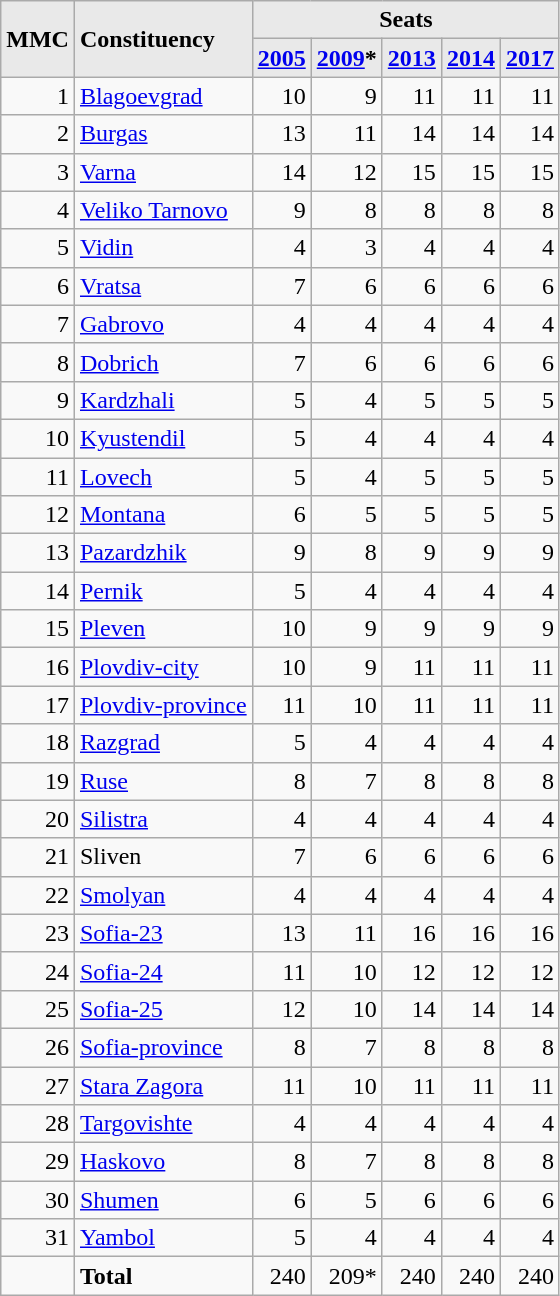<table class="wikitable sortable" border="1">
<tr --- bgcolor="#efefef">
<td style="background-color:#E9E9E9" rowspan="2"><strong>MMC</strong></td>
<td style="background-color:#E9E9E9" rowspan="2"><strong>Constituency</strong></td>
<td style="background-color:#E9E9E9" colspan="5" align="center"><strong>Seats</strong></td>
</tr>
<tr>
<td style="background-color:#E9E9E9"><strong><a href='#'>2005</a></strong></td>
<td style="background-color:#E9E9E9"><strong><a href='#'>2009</a>*</strong></td>
<td style="background-color:#E9E9E9"><strong><a href='#'>2013</a></strong></td>
<td style="background-color:#E9E9E9"><strong><a href='#'>2014</a></strong></td>
<td style="background-color:#E9E9E9"><strong><a href='#'>2017</a></strong></td>
</tr>
<tr>
<td align="right">1</td>
<td><a href='#'>Blagoevgrad</a></td>
<td align="right">10</td>
<td align="right">9</td>
<td align="right">11</td>
<td align="right">11</td>
<td align="right">11</td>
</tr>
<tr>
<td align="right">2</td>
<td><a href='#'>Burgas</a></td>
<td align="right">13</td>
<td align="right">11</td>
<td align="right">14</td>
<td align="right">14</td>
<td align="right">14</td>
</tr>
<tr>
<td align="right">3</td>
<td><a href='#'>Varna</a></td>
<td align="right">14</td>
<td align="right">12</td>
<td align="right">15</td>
<td align="right">15</td>
<td align="right">15</td>
</tr>
<tr>
<td align="right">4</td>
<td><a href='#'>Veliko Tarnovo</a></td>
<td align="right">9</td>
<td align="right">8</td>
<td align="right">8</td>
<td align="right">8</td>
<td align="right">8</td>
</tr>
<tr>
<td align="right">5</td>
<td><a href='#'>Vidin</a></td>
<td align="right">4</td>
<td align="right">3</td>
<td align="right">4</td>
<td align="right">4</td>
<td align="right">4</td>
</tr>
<tr>
<td align="right">6</td>
<td><a href='#'>Vratsa</a></td>
<td align="right">7</td>
<td align="right">6</td>
<td align="right">6</td>
<td align="right">6</td>
<td align="right">6</td>
</tr>
<tr>
<td align="right">7</td>
<td><a href='#'>Gabrovo</a></td>
<td align="right">4</td>
<td align="right">4</td>
<td align="right">4</td>
<td align="right">4</td>
<td align="right">4</td>
</tr>
<tr>
<td align="right">8</td>
<td><a href='#'>Dobrich</a></td>
<td align="right">7</td>
<td align="right">6</td>
<td align="right">6</td>
<td align="right">6</td>
<td align="right">6</td>
</tr>
<tr>
<td align="right">9</td>
<td><a href='#'>Kardzhali</a></td>
<td align="right">5</td>
<td align="right">4</td>
<td align="right">5</td>
<td align="right">5</td>
<td align="right">5</td>
</tr>
<tr>
<td align="right">10</td>
<td><a href='#'>Kyustendil</a></td>
<td align="right">5</td>
<td align="right">4</td>
<td align="right">4</td>
<td align="right">4</td>
<td align="right">4</td>
</tr>
<tr>
<td align="right">11</td>
<td><a href='#'>Lovech</a></td>
<td align="right">5</td>
<td align="right">4</td>
<td align="right">5</td>
<td align="right">5</td>
<td align="right">5</td>
</tr>
<tr>
<td align="right">12</td>
<td><a href='#'>Montana</a></td>
<td align="right">6</td>
<td align="right">5</td>
<td align="right">5</td>
<td align="right">5</td>
<td align="right">5</td>
</tr>
<tr>
<td align="right">13</td>
<td><a href='#'>Pazardzhik</a></td>
<td align="right">9</td>
<td align="right">8</td>
<td align="right">9</td>
<td align="right">9</td>
<td align="right">9</td>
</tr>
<tr>
<td align="right">14</td>
<td><a href='#'>Pernik</a></td>
<td align="right">5</td>
<td align="right">4</td>
<td align="right">4</td>
<td align="right">4</td>
<td align="right">4</td>
</tr>
<tr>
<td align="right">15</td>
<td><a href='#'>Pleven</a></td>
<td align="right">10</td>
<td align="right">9</td>
<td align="right">9</td>
<td align="right">9</td>
<td align="right">9</td>
</tr>
<tr>
<td align="right">16</td>
<td><a href='#'>Plovdiv-city</a></td>
<td align="right">10</td>
<td align="right">9</td>
<td align="right">11</td>
<td align="right">11</td>
<td align="right">11</td>
</tr>
<tr>
<td align="right">17</td>
<td><a href='#'>Plovdiv-province</a></td>
<td align="right">11</td>
<td align="right">10</td>
<td align="right">11</td>
<td align="right">11</td>
<td align="right">11</td>
</tr>
<tr>
<td align="right">18</td>
<td><a href='#'>Razgrad</a></td>
<td align="right">5</td>
<td align="right">4</td>
<td align="right">4</td>
<td align="right">4</td>
<td align="right">4</td>
</tr>
<tr>
<td align="right">19</td>
<td><a href='#'>Ruse</a></td>
<td align="right">8</td>
<td align="right">7</td>
<td align="right">8</td>
<td align="right">8</td>
<td align="right">8</td>
</tr>
<tr>
<td align="right">20</td>
<td><a href='#'>Silistra</a></td>
<td align="right">4</td>
<td align="right">4</td>
<td align="right">4</td>
<td align="right">4</td>
<td align="right">4</td>
</tr>
<tr>
<td align="right">21</td>
<td>Sliven</td>
<td align="right">7</td>
<td align="right">6</td>
<td align="right">6</td>
<td align="right">6</td>
<td align="right">6</td>
</tr>
<tr>
<td align="right">22</td>
<td><a href='#'>Smolyan</a></td>
<td align="right">4</td>
<td align="right">4</td>
<td align="right">4</td>
<td align="right">4</td>
<td align="right">4</td>
</tr>
<tr>
<td align="right">23</td>
<td><a href='#'>Sofia-23</a></td>
<td align="right">13</td>
<td align="right">11</td>
<td align="right">16</td>
<td align="right">16</td>
<td align="right">16</td>
</tr>
<tr>
<td align="right">24</td>
<td><a href='#'>Sofia-24</a></td>
<td align="right">11</td>
<td align="right">10</td>
<td align="right">12</td>
<td align="right">12</td>
<td align="right">12</td>
</tr>
<tr>
<td align="right">25</td>
<td><a href='#'>Sofia-25</a></td>
<td align="right">12</td>
<td align="right">10</td>
<td align="right">14</td>
<td align="right">14</td>
<td align="right">14</td>
</tr>
<tr>
<td align="right">26</td>
<td><a href='#'>Sofia-province</a></td>
<td align="right">8</td>
<td align="right">7</td>
<td align="right">8</td>
<td align="right">8</td>
<td align="right">8</td>
</tr>
<tr>
<td align="right">27</td>
<td><a href='#'>Stara Zagora</a></td>
<td align="right">11</td>
<td align="right">10</td>
<td align="right">11</td>
<td align="right">11</td>
<td align="right">11</td>
</tr>
<tr>
<td align="right">28</td>
<td><a href='#'>Targovishte</a></td>
<td align="right">4</td>
<td align="right">4</td>
<td align="right">4</td>
<td align="right">4</td>
<td align="right">4</td>
</tr>
<tr>
<td align="right">29</td>
<td><a href='#'>Haskovo</a></td>
<td align="right">8</td>
<td align="right">7</td>
<td align="right">8</td>
<td align="right">8</td>
<td align="right">8</td>
</tr>
<tr>
<td align="right">30</td>
<td><a href='#'>Shumen</a></td>
<td align="right">6</td>
<td align="right">5</td>
<td align="right">6</td>
<td align="right">6</td>
<td align="right">6</td>
</tr>
<tr>
<td align="right">31</td>
<td><a href='#'>Yambol</a></td>
<td align="right">5</td>
<td align="right">4</td>
<td align="right">4</td>
<td align="right">4</td>
<td align="right">4</td>
</tr>
<tr>
<td align="right"></td>
<td><strong>Total</strong></td>
<td align="right">240</td>
<td align="right">209*</td>
<td align="right">240</td>
<td align="right">240</td>
<td align="right">240</td>
</tr>
</table>
